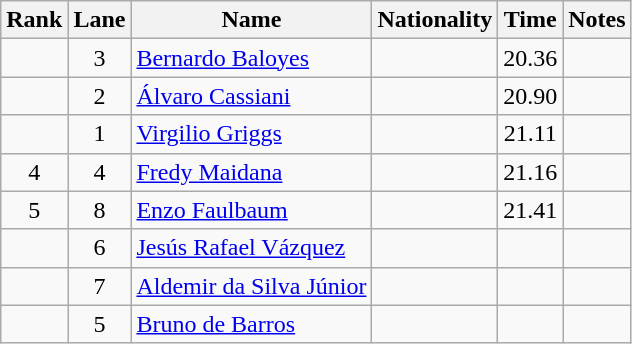<table class="wikitable sortable" style="text-align:center">
<tr>
<th>Rank</th>
<th>Lane</th>
<th>Name</th>
<th>Nationality</th>
<th>Time</th>
<th>Notes</th>
</tr>
<tr>
<td></td>
<td>3</td>
<td align=left><a href='#'>Bernardo Baloyes</a></td>
<td align=left></td>
<td>20.36</td>
<td></td>
</tr>
<tr>
<td></td>
<td>2</td>
<td align=left><a href='#'>Álvaro Cassiani</a></td>
<td align=left></td>
<td>20.90</td>
<td></td>
</tr>
<tr>
<td></td>
<td>1</td>
<td align=left><a href='#'>Virgilio Griggs</a></td>
<td align=left></td>
<td>21.11</td>
<td></td>
</tr>
<tr>
<td>4</td>
<td>4</td>
<td align=left><a href='#'>Fredy Maidana</a></td>
<td align=left></td>
<td>21.16</td>
<td></td>
</tr>
<tr>
<td>5</td>
<td>8</td>
<td align=left><a href='#'>Enzo Faulbaum</a></td>
<td align=left></td>
<td>21.41</td>
<td></td>
</tr>
<tr>
<td></td>
<td>6</td>
<td align=left><a href='#'>Jesús Rafael Vázquez</a></td>
<td align=left></td>
<td></td>
<td></td>
</tr>
<tr>
<td></td>
<td>7</td>
<td align=left><a href='#'>Aldemir da Silva Júnior</a></td>
<td align=left></td>
<td></td>
<td></td>
</tr>
<tr>
<td></td>
<td>5</td>
<td align=left><a href='#'>Bruno de Barros</a></td>
<td align=left></td>
<td></td>
<td></td>
</tr>
</table>
